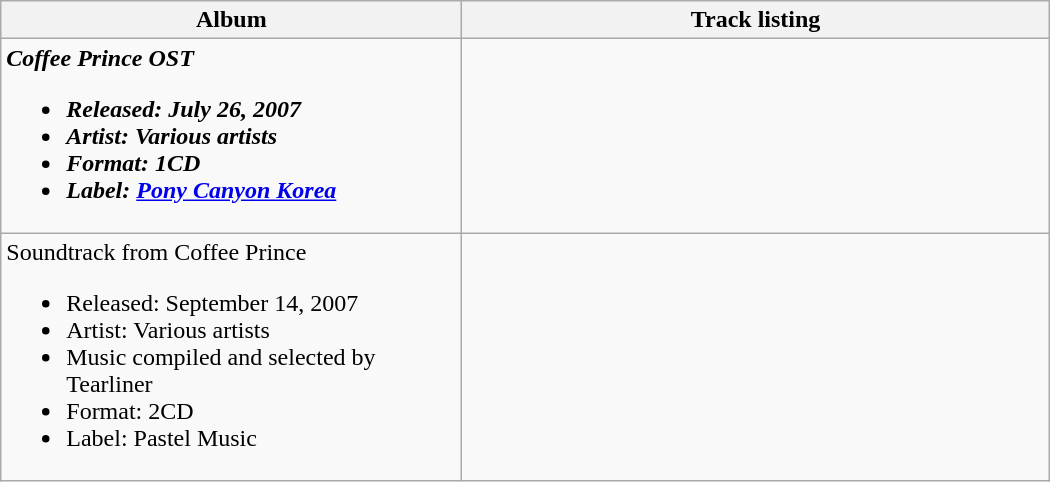<table class="wikitable" style="width: 700px;">
<tr>
<th width=300px>Album</th>
<th>Track listing</th>
</tr>
<tr>
<td><strong><em>Coffee Prince<em> OST<strong><br><ul><li>Released: July 26, 2007</li><li>Artist: Various artists</li><li>Format: 1CD</li><li>Label: <a href='#'>Pony Canyon Korea</a></li></ul></td>
<td></td>
</tr>
<tr>
<td></strong>Soundtrack from </em>Coffee Prince</em></strong><br><ul><li>Released: September 14, 2007</li><li>Artist: Various artists</li><li>Music compiled and selected by Tearliner</li><li>Format: 2CD</li><li>Label: Pastel Music</li></ul></td>
<td></td>
</tr>
</table>
